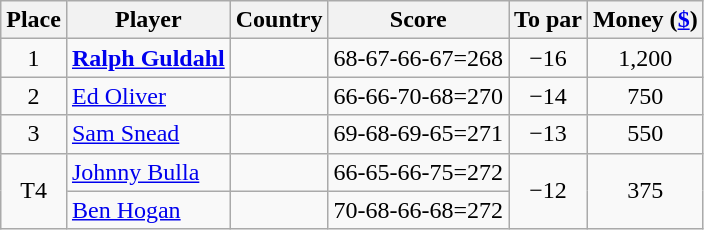<table class="wikitable">
<tr>
<th>Place</th>
<th>Player</th>
<th>Country</th>
<th>Score</th>
<th>To par</th>
<th>Money (<a href='#'>$</a>)</th>
</tr>
<tr>
<td align=center>1</td>
<td><strong><a href='#'>Ralph Guldahl</a></strong></td>
<td></td>
<td>68-67-66-67=268</td>
<td align=center>−16</td>
<td align=center>1,200</td>
</tr>
<tr>
<td align=center>2</td>
<td><a href='#'>Ed Oliver</a></td>
<td></td>
<td>66-66-70-68=270</td>
<td align=center>−14</td>
<td align=center>750</td>
</tr>
<tr>
<td align=center>3</td>
<td><a href='#'>Sam Snead</a></td>
<td></td>
<td>69-68-69-65=271</td>
<td align=center>−13</td>
<td align=center>550</td>
</tr>
<tr>
<td rowspan=2 align=center>T4</td>
<td><a href='#'>Johnny Bulla</a></td>
<td></td>
<td>66-65-66-75=272</td>
<td rowspan=2 align=center>−12</td>
<td rowspan=2 align=center>375</td>
</tr>
<tr>
<td><a href='#'>Ben Hogan</a></td>
<td></td>
<td>70-68-66-68=272</td>
</tr>
</table>
